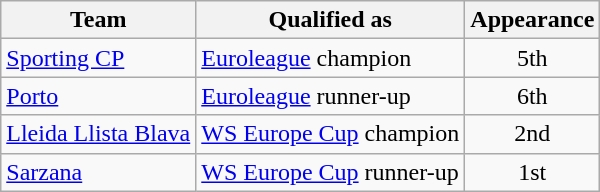<table class="wikitable">
<tr>
<th>Team</th>
<th>Qualified as</th>
<th>Appearance</th>
</tr>
<tr>
<td> <a href='#'>Sporting CP</a></td>
<td><a href='#'>Euroleague</a> champion</td>
<td align=center>5th</td>
</tr>
<tr>
<td> <a href='#'>Porto</a></td>
<td><a href='#'>Euroleague</a> runner-up</td>
<td align=center>6th</td>
</tr>
<tr>
<td> <a href='#'>Lleida Llista Blava</a></td>
<td><a href='#'>WS Europe Cup</a> champion</td>
<td align=center>2nd</td>
</tr>
<tr>
<td> <a href='#'>Sarzana</a></td>
<td><a href='#'>WS Europe Cup</a> runner-up</td>
<td align=center>1st</td>
</tr>
</table>
